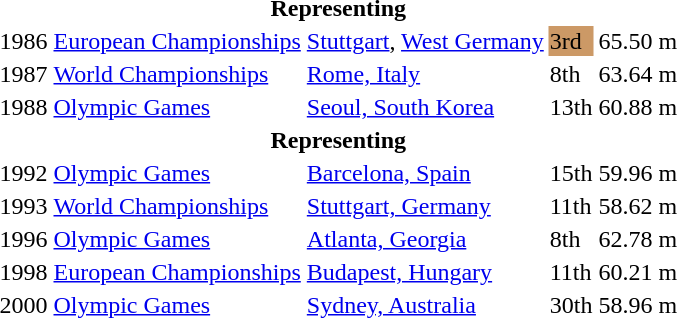<table>
<tr>
<th colspan="5">Representing </th>
</tr>
<tr>
<td>1986</td>
<td><a href='#'>European Championships</a></td>
<td><a href='#'>Stuttgart</a>, <a href='#'>West Germany</a></td>
<td bgcolor="cc9966">3rd</td>
<td>65.50 m</td>
</tr>
<tr>
<td>1987</td>
<td><a href='#'>World Championships</a></td>
<td><a href='#'>Rome, Italy</a></td>
<td>8th</td>
<td>63.64 m</td>
</tr>
<tr>
<td>1988</td>
<td><a href='#'>Olympic Games</a></td>
<td><a href='#'>Seoul, South Korea</a></td>
<td>13th</td>
<td>60.88 m</td>
</tr>
<tr>
<th colspan="5">Representing </th>
</tr>
<tr>
<td>1992</td>
<td><a href='#'>Olympic Games</a></td>
<td><a href='#'>Barcelona, Spain</a></td>
<td>15th</td>
<td>59.96 m</td>
</tr>
<tr>
<td>1993</td>
<td><a href='#'>World Championships</a></td>
<td><a href='#'>Stuttgart, Germany</a></td>
<td>11th</td>
<td>58.62 m</td>
</tr>
<tr>
<td>1996</td>
<td><a href='#'>Olympic Games</a></td>
<td><a href='#'>Atlanta, Georgia</a></td>
<td>8th</td>
<td>62.78 m</td>
</tr>
<tr>
<td>1998</td>
<td><a href='#'>European Championships</a></td>
<td><a href='#'>Budapest, Hungary</a></td>
<td>11th</td>
<td>60.21 m</td>
</tr>
<tr>
<td>2000</td>
<td><a href='#'>Olympic Games</a></td>
<td><a href='#'>Sydney, Australia</a></td>
<td>30th</td>
<td>58.96 m</td>
</tr>
</table>
